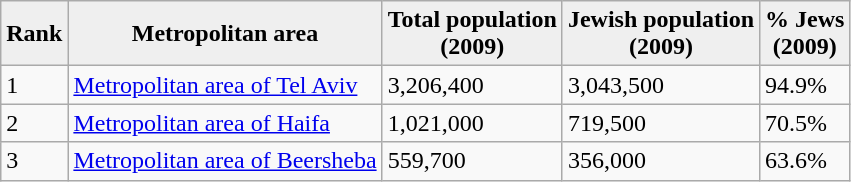<table class="wikitable">
<tr>
<th style="background:#efefef;">Rank</th>
<th style="background:#efefef;">Metropolitan area</th>
<th style="background:#efefef;">Total population<br>(2009)</th>
<th style="background:#efefef;">Jewish population<br>(2009)</th>
<th style="background:#efefef;">% Jews<br>(2009)</th>
</tr>
<tr>
<td>1</td>
<td><a href='#'>Metropolitan area of Tel Aviv</a></td>
<td>3,206,400</td>
<td>3,043,500</td>
<td>94.9%</td>
</tr>
<tr>
<td>2</td>
<td><a href='#'>Metropolitan area of Haifa</a></td>
<td>1,021,000</td>
<td>719,500</td>
<td>70.5%</td>
</tr>
<tr>
<td>3</td>
<td><a href='#'>Metropolitan area of Beersheba</a></td>
<td>559,700</td>
<td>356,000</td>
<td>63.6%</td>
</tr>
</table>
